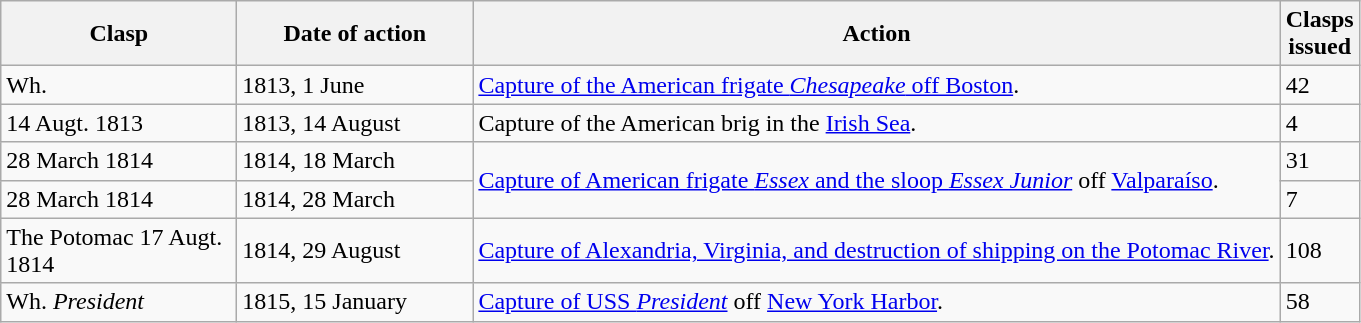<table class ="wikitable sortable">
<tr>
<th width=150>Clasp</th>
<th width=150>Date of action</th>
<th>Action</th>
<th>Clasps<br>issued</th>
</tr>
<tr>
<td> Wh. </td>
<td>1813, 1 June</td>
<td><a href='#'>Capture of the American frigate <em>Chesapeake</em> off Boston</a>.</td>
<td>42</td>
</tr>
<tr>
<td> 14 Augt. 1813</td>
<td>1813, 14 August</td>
<td>Capture of the American brig  in the <a href='#'>Irish Sea</a>.</td>
<td>4</td>
</tr>
<tr>
<td> 28 March 1814</td>
<td>1814, 18 March</td>
<td rowspan="2"><a href='#'>Capture of American frigate <em>Essex</em> and the sloop <em>Essex Junior</em></a> off <a href='#'>Valparaíso</a>.</td>
<td>31</td>
</tr>
<tr>
<td> 28 March 1814</td>
<td>1814, 28 March</td>
<td>7</td>
</tr>
<tr>
<td>The Potomac 17 Augt. 1814</td>
<td>1814, 29 August</td>
<td><a href='#'>Capture of Alexandria, Virginia, and destruction of shipping on the Potomac River</a>.</td>
<td>108</td>
</tr>
<tr>
<td> Wh. <em>President</em></td>
<td>1815, 15 January</td>
<td><a href='#'>Capture of USS <em>President</em></a> off <a href='#'>New York Harbor</a>.</td>
<td>58</td>
</tr>
</table>
